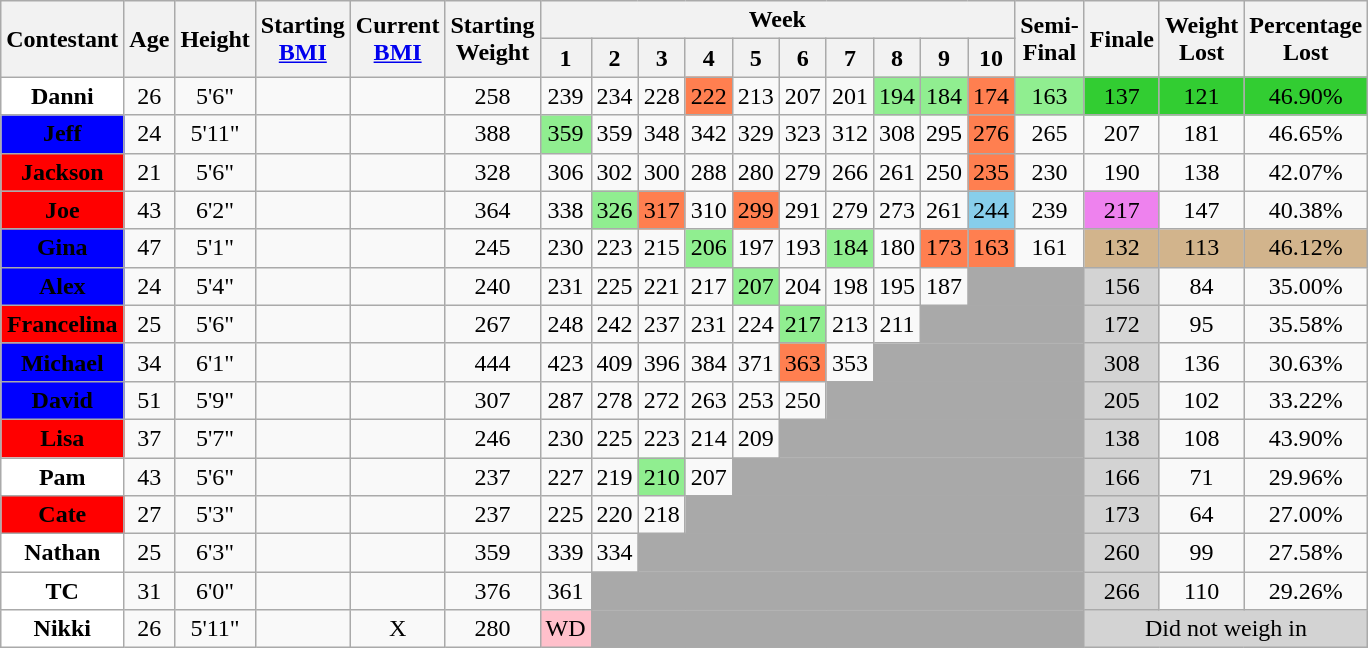<table class="wikitable sortable" style="text-align:center" align="center">
<tr>
<th rowspan="2">Contestant</th>
<th rowspan="2">Age</th>
<th rowspan="2">Height</th>
<th rowspan="2">Starting<br><a href='#'>BMI</a></th>
<th rowspan="2">Current<br><a href='#'>BMI</a></th>
<th rowspan="2">Starting<br>Weight</th>
<th colspan="10">Week</th>
<th rowspan="2">Semi-<br>Final</th>
<th rowspan="2">Finale</th>
<th rowspan="2">Weight<br>Lost</th>
<th rowspan="2">Percentage<br>Lost</th>
</tr>
<tr>
<th>1</th>
<th>2</th>
<th>3</th>
<th>4</th>
<th>5</th>
<th>6</th>
<th>7</th>
<th>8</th>
<th>9</th>
<th>10</th>
</tr>
<tr>
<td style="background:white;"><span><strong>Danni</strong></span></td>
<td>26</td>
<td>5'6"</td>
<td></td>
<td></td>
<td>258</td>
<td>239</td>
<td>234</td>
<td>228</td>
<td style="background:coral;">222</td>
<td>213</td>
<td>207</td>
<td>201</td>
<td style="background:lightgreen;">194</td>
<td style="background:lightgreen;">184</td>
<td style="background:coral;">174</td>
<td style="background:lightgreen;">163</td>
<td style="background:limegreen;">137</td>
<td style="background:limegreen;">121</td>
<td style="background:limegreen;">46.90%</td>
</tr>
<tr>
<td style="background:blue;"><span><strong>Jeff</strong></span></td>
<td>24</td>
<td>5'11"</td>
<td></td>
<td></td>
<td>388</td>
<td style="background:lightgreen;">359</td>
<td>359</td>
<td>348</td>
<td>342</td>
<td>329</td>
<td>323</td>
<td>312</td>
<td>308</td>
<td>295</td>
<td style="background:coral;">276</td>
<td>265</td>
<td>207</td>
<td>181</td>
<td>46.65%</td>
</tr>
<tr>
<td style="background:red;"><span><strong>Jackson</strong></span></td>
<td>21</td>
<td>5'6"</td>
<td></td>
<td></td>
<td>328</td>
<td>306</td>
<td>302</td>
<td>300</td>
<td>288</td>
<td>280</td>
<td>279</td>
<td>266</td>
<td>261</td>
<td>250</td>
<td style="background:coral;">235</td>
<td>230</td>
<td>190</td>
<td>138</td>
<td>42.07%</td>
</tr>
<tr>
<td style="background:red;"><span><strong>Joe</strong></span></td>
<td>43</td>
<td>6'2"</td>
<td></td>
<td></td>
<td>364</td>
<td>338</td>
<td style="background:lightgreen;">326</td>
<td style="background:coral;">317</td>
<td>310</td>
<td style="background:coral;">299</td>
<td>291</td>
<td>279</td>
<td>273</td>
<td>261</td>
<td style="background:skyblue;">244</td>
<td>239</td>
<td bgcolor="violet">217</td>
<td>147</td>
<td>40.38%</td>
</tr>
<tr>
<td style="background:blue;"><span><strong>Gina</strong></span></td>
<td>47</td>
<td>5'1"</td>
<td></td>
<td></td>
<td>245</td>
<td>230</td>
<td>223</td>
<td>215</td>
<td style="background:lightgreen;">206</td>
<td>197</td>
<td>193</td>
<td style="background:lightgreen;">184</td>
<td>180</td>
<td style="background:coral;">173</td>
<td style="background:coral;">163</td>
<td>161</td>
<td bgcolor="tan">132</td>
<td style="background:tan">113</td>
<td style="background:tan">46.12%</td>
</tr>
<tr>
<td style="background:blue;"><span><strong>Alex</strong></span></td>
<td>24</td>
<td>5'4"</td>
<td></td>
<td></td>
<td>240</td>
<td>231</td>
<td>225</td>
<td>221</td>
<td>217</td>
<td style="background:lightgreen;">207</td>
<td>204</td>
<td>198</td>
<td>195</td>
<td>187</td>
<td bgcolor="darkgrey" colspan=2></td>
<td bgcolor="lightgrey">156</td>
<td>84</td>
<td>35.00%</td>
</tr>
<tr>
<td style="background:red;"><span><strong>Francelina</strong></span></td>
<td>25</td>
<td>5'6"</td>
<td></td>
<td></td>
<td>267</td>
<td>248</td>
<td>242</td>
<td>237</td>
<td>231</td>
<td>224</td>
<td style="background:lightgreen;">217</td>
<td>213</td>
<td>211</td>
<td bgcolor="darkgrey" colspan=3></td>
<td bgcolor="lightgrey">172</td>
<td>95</td>
<td>35.58%</td>
</tr>
<tr>
<td style="background:blue;"><span><strong>Michael</strong></span></td>
<td>34</td>
<td>6'1"</td>
<td></td>
<td></td>
<td>444</td>
<td>423</td>
<td>409</td>
<td>396</td>
<td>384</td>
<td>371</td>
<td style="background:coral;">363</td>
<td>353</td>
<td bgcolor="darkgrey" colspan=4></td>
<td bgcolor="lightgrey">308</td>
<td>136</td>
<td>30.63%</td>
</tr>
<tr>
<td style="background:blue;"><span><strong>David</strong></span></td>
<td>51</td>
<td>5'9"</td>
<td></td>
<td></td>
<td>307</td>
<td>287</td>
<td>278</td>
<td>272</td>
<td>263</td>
<td>253</td>
<td>250</td>
<td bgcolor="darkgrey" colspan=5></td>
<td bgcolor="lightgrey">205</td>
<td>102</td>
<td>33.22%</td>
</tr>
<tr>
<td style="background:red;"><span><strong>Lisa</strong></span></td>
<td>37</td>
<td>5'7"</td>
<td></td>
<td></td>
<td>246</td>
<td>230</td>
<td>225</td>
<td>223</td>
<td>214</td>
<td>209</td>
<td bgcolor="darkgrey" colspan=6></td>
<td bgcolor="lightgrey">138</td>
<td>108</td>
<td>43.90%</td>
</tr>
<tr>
<td style="background:white;"><span><strong>Pam</strong></span></td>
<td>43</td>
<td>5'6"</td>
<td></td>
<td></td>
<td>237</td>
<td>227</td>
<td>219</td>
<td style="background:lightgreen;">210</td>
<td>207</td>
<td bgcolor="darkgrey" colspan=7></td>
<td bgcolor="lightgrey">166</td>
<td>71</td>
<td>29.96%</td>
</tr>
<tr>
<td style="background:red;"><span><strong>Cate</strong></span></td>
<td>27</td>
<td>5'3"</td>
<td></td>
<td></td>
<td>237</td>
<td>225</td>
<td>220</td>
<td>218</td>
<td bgcolor="darkgrey" colspan=8></td>
<td bgcolor="lightgrey">173</td>
<td>64</td>
<td>27.00%</td>
</tr>
<tr>
<td style="background:white;"><span><strong>Nathan</strong></span></td>
<td>25</td>
<td>6'3"</td>
<td></td>
<td></td>
<td>359</td>
<td>339</td>
<td>334</td>
<td bgcolor="darkgrey" colspan=9></td>
<td bgcolor="lightgrey">260</td>
<td>99</td>
<td>27.58%</td>
</tr>
<tr>
<td style="background:white;"><span><strong>TC</strong></span></td>
<td>31</td>
<td>6'0"</td>
<td></td>
<td></td>
<td>376</td>
<td>361</td>
<td bgcolor="darkgrey" colspan=10></td>
<td bgcolor="lightgrey">266</td>
<td>110</td>
<td>29.26%</td>
</tr>
<tr>
<td style="background:white;"><span><strong>Nikki</strong></span></td>
<td>26</td>
<td>5'11"</td>
<td></td>
<td>X</td>
<td>280</td>
<td style="background:pink;">WD</td>
<td bgcolor="darkgrey" colspan=10></td>
<td colspan=3 bgcolor="lightgrey">Did not weigh in</td>
</tr>
</table>
